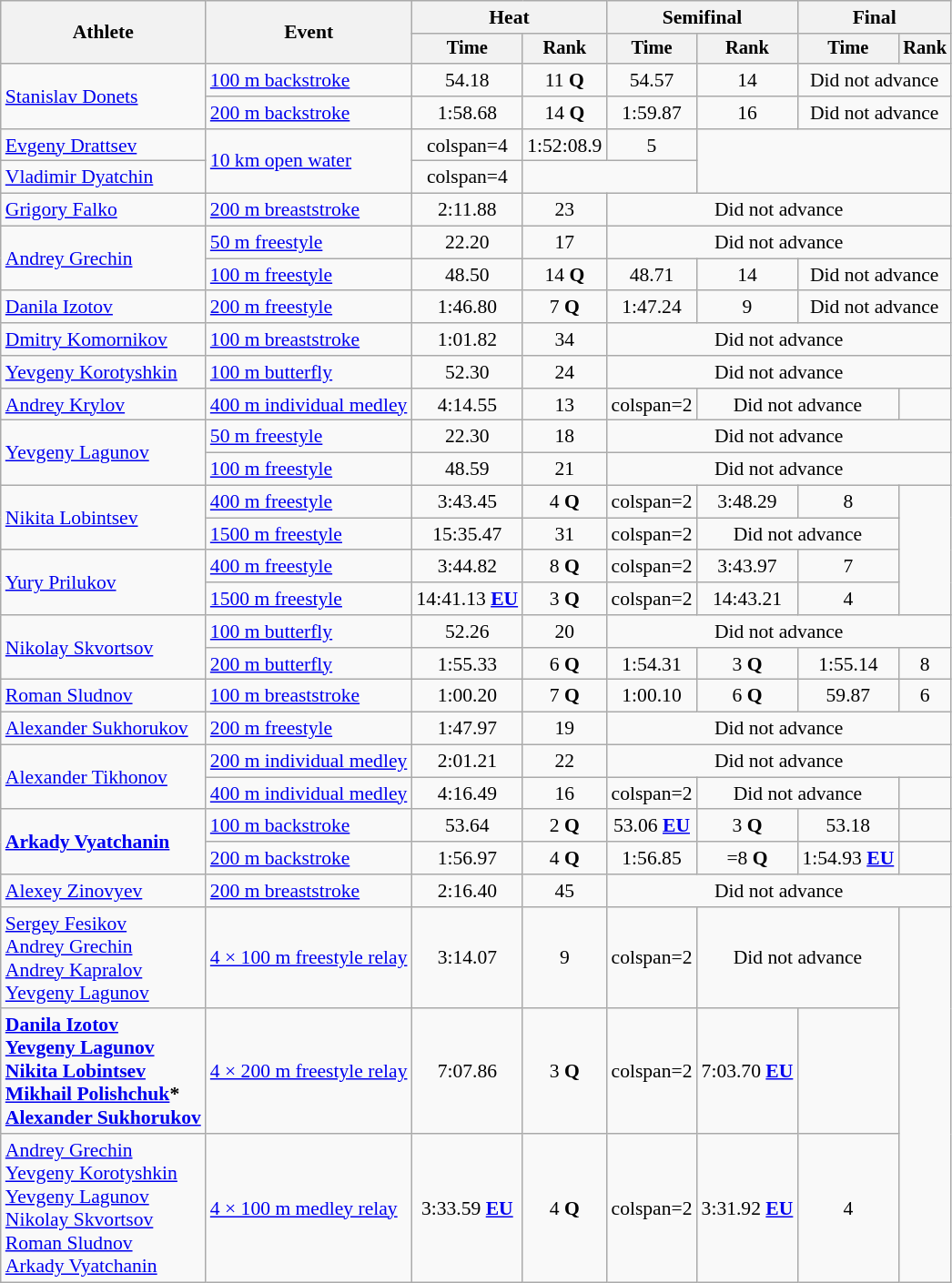<table class=wikitable style="font-size:90%">
<tr>
<th rowspan="2">Athlete</th>
<th rowspan="2">Event</th>
<th colspan="2">Heat</th>
<th colspan="2">Semifinal</th>
<th colspan="2">Final</th>
</tr>
<tr style="font-size:95%">
<th>Time</th>
<th>Rank</th>
<th>Time</th>
<th>Rank</th>
<th>Time</th>
<th>Rank</th>
</tr>
<tr align=center>
<td align=left rowspan=2><a href='#'>Stanislav Donets</a></td>
<td align=left><a href='#'>100 m backstroke</a></td>
<td>54.18</td>
<td>11 <strong>Q</strong></td>
<td>54.57</td>
<td>14</td>
<td colspan=2>Did not advance</td>
</tr>
<tr align=center>
<td align=left><a href='#'>200 m backstroke</a></td>
<td>1:58.68</td>
<td>14 <strong>Q</strong></td>
<td>1:59.87</td>
<td>16</td>
<td colspan=2>Did not advance</td>
</tr>
<tr align=center>
<td align=left><a href='#'>Evgeny Drattsev</a></td>
<td align=left rowspan=2><a href='#'>10 km open water</a></td>
<td>colspan=4 </td>
<td>1:52:08.9</td>
<td>5</td>
</tr>
<tr align=center>
<td align=left><a href='#'>Vladimir Dyatchin</a></td>
<td>colspan=4 </td>
<td colspan=2></td>
</tr>
<tr align=center>
<td align=left><a href='#'>Grigory Falko</a></td>
<td align=left><a href='#'>200 m breaststroke</a></td>
<td>2:11.88</td>
<td>23</td>
<td colspan=4>Did not advance</td>
</tr>
<tr align=center>
<td align=left rowspan=2><a href='#'>Andrey Grechin</a></td>
<td align=left><a href='#'>50 m freestyle</a></td>
<td>22.20</td>
<td>17</td>
<td colspan=4>Did not advance</td>
</tr>
<tr align=center>
<td align=left><a href='#'>100 m freestyle</a></td>
<td>48.50</td>
<td>14 <strong>Q</strong></td>
<td>48.71</td>
<td>14</td>
<td colspan=2>Did not advance</td>
</tr>
<tr align=center>
<td align=left><a href='#'>Danila Izotov</a></td>
<td align=left><a href='#'>200 m freestyle</a></td>
<td>1:46.80</td>
<td>7 <strong>Q</strong></td>
<td>1:47.24</td>
<td>9</td>
<td colspan=2>Did not advance</td>
</tr>
<tr align=center>
<td align=left><a href='#'>Dmitry Komornikov</a></td>
<td align=left><a href='#'>100 m breaststroke</a></td>
<td>1:01.82</td>
<td>34</td>
<td colspan=4>Did not advance</td>
</tr>
<tr align=center>
<td align=left><a href='#'>Yevgeny Korotyshkin</a></td>
<td align=left><a href='#'>100 m butterfly</a></td>
<td>52.30</td>
<td>24</td>
<td colspan=4>Did not advance</td>
</tr>
<tr align=center>
<td align=left><a href='#'>Andrey Krylov</a></td>
<td align=left><a href='#'>400 m individual medley</a></td>
<td>4:14.55</td>
<td>13</td>
<td>colspan=2 </td>
<td colspan=2>Did not advance</td>
</tr>
<tr align=center>
<td align=left rowspan=2><a href='#'>Yevgeny Lagunov</a></td>
<td align=left><a href='#'>50 m freestyle</a></td>
<td>22.30</td>
<td>18</td>
<td colspan=4>Did not advance</td>
</tr>
<tr align=center>
<td align=left><a href='#'>100 m freestyle</a></td>
<td>48.59</td>
<td>21</td>
<td colspan=4>Did not advance</td>
</tr>
<tr align=center>
<td align=left rowspan=2><a href='#'>Nikita Lobintsev</a></td>
<td align=left><a href='#'>400 m freestyle</a></td>
<td>3:43.45</td>
<td>4 <strong>Q</strong></td>
<td>colspan=2 </td>
<td>3:48.29</td>
<td>8</td>
</tr>
<tr align=center>
<td align=left><a href='#'>1500 m freestyle</a></td>
<td>15:35.47</td>
<td>31</td>
<td>colspan=2 </td>
<td colspan=2>Did not advance</td>
</tr>
<tr align=center>
<td align=left rowspan=2><a href='#'>Yury Prilukov</a></td>
<td align=left><a href='#'>400 m freestyle</a></td>
<td>3:44.82</td>
<td>8 <strong>Q</strong></td>
<td>colspan=2 </td>
<td>3:43.97</td>
<td>7</td>
</tr>
<tr align=center>
<td align=left><a href='#'>1500 m freestyle</a></td>
<td>14:41.13 <strong><a href='#'>EU</a></strong></td>
<td>3 <strong>Q</strong></td>
<td>colspan=2 </td>
<td>14:43.21</td>
<td>4</td>
</tr>
<tr align=center>
<td align=left rowspan=2><a href='#'>Nikolay Skvortsov</a></td>
<td align=left><a href='#'>100 m butterfly</a></td>
<td>52.26</td>
<td>20</td>
<td colspan=4>Did not advance</td>
</tr>
<tr align=center>
<td align=left><a href='#'>200 m butterfly</a></td>
<td>1:55.33</td>
<td>6 <strong>Q</strong></td>
<td>1:54.31</td>
<td>3 <strong>Q</strong></td>
<td>1:55.14</td>
<td>8</td>
</tr>
<tr align=center>
<td align=left><a href='#'>Roman Sludnov</a></td>
<td align=left><a href='#'>100 m breaststroke</a></td>
<td>1:00.20</td>
<td>7 <strong>Q</strong></td>
<td>1:00.10</td>
<td>6 <strong>Q</strong></td>
<td>59.87</td>
<td>6</td>
</tr>
<tr align=center>
<td align=left><a href='#'>Alexander Sukhorukov</a></td>
<td align=left><a href='#'>200 m freestyle</a></td>
<td>1:47.97</td>
<td>19</td>
<td colspan=4>Did not advance</td>
</tr>
<tr align=center>
<td align=left rowspan=2><a href='#'>Alexander Tikhonov</a></td>
<td align=left><a href='#'>200 m individual medley</a></td>
<td>2:01.21</td>
<td>22</td>
<td colspan=4>Did not advance</td>
</tr>
<tr align=center>
<td align=left><a href='#'>400 m individual medley</a></td>
<td>4:16.49</td>
<td>16</td>
<td>colspan=2 </td>
<td colspan=2>Did not advance</td>
</tr>
<tr align=center>
<td align=left rowspan=2><strong><a href='#'>Arkady Vyatchanin</a></strong></td>
<td align=left><a href='#'>100 m backstroke</a></td>
<td>53.64</td>
<td>2 <strong>Q</strong></td>
<td>53.06 <strong><a href='#'>EU</a></strong></td>
<td>3 <strong>Q</strong></td>
<td>53.18</td>
<td></td>
</tr>
<tr align=center>
<td align=left><a href='#'>200 m backstroke</a></td>
<td>1:56.97</td>
<td>4 <strong>Q</strong></td>
<td>1:56.85</td>
<td>=8 <strong>Q</strong></td>
<td>1:54.93 <strong><a href='#'>EU</a></strong></td>
<td></td>
</tr>
<tr align=center>
<td align=left><a href='#'>Alexey Zinovyev</a></td>
<td align=left><a href='#'>200 m breaststroke</a></td>
<td>2:16.40</td>
<td>45</td>
<td colspan=4>Did not advance</td>
</tr>
<tr align=center>
<td align=left><a href='#'>Sergey Fesikov</a><br><a href='#'>Andrey Grechin</a><br><a href='#'>Andrey Kapralov</a><br><a href='#'>Yevgeny Lagunov</a></td>
<td align=left><a href='#'>4 × 100 m freestyle relay</a></td>
<td>3:14.07</td>
<td>9</td>
<td>colspan=2 </td>
<td colspan=2>Did not advance</td>
</tr>
<tr align=center>
<td align=left><strong><a href='#'>Danila Izotov</a><br><a href='#'>Yevgeny Lagunov</a><br><a href='#'>Nikita Lobintsev</a><br><a href='#'>Mikhail Polishchuk</a>*<br><a href='#'>Alexander Sukhorukov</a></strong></td>
<td align=left><a href='#'>4 × 200 m freestyle relay</a></td>
<td>7:07.86</td>
<td>3 <strong>Q</strong></td>
<td>colspan=2 </td>
<td>7:03.70 <strong><a href='#'>EU</a></strong></td>
<td></td>
</tr>
<tr align=center>
<td align=left><a href='#'>Andrey Grechin</a><br><a href='#'>Yevgeny Korotyshkin</a><br><a href='#'>Yevgeny Lagunov</a><br><a href='#'>Nikolay Skvortsov</a><br><a href='#'>Roman Sludnov</a><br><a href='#'>Arkady Vyatchanin</a></td>
<td align=left><a href='#'>4 × 100 m medley relay</a></td>
<td>3:33.59 <strong><a href='#'>EU</a></strong></td>
<td>4 <strong>Q</strong></td>
<td>colspan=2 </td>
<td>3:31.92 <strong><a href='#'>EU</a></strong></td>
<td>4</td>
</tr>
</table>
